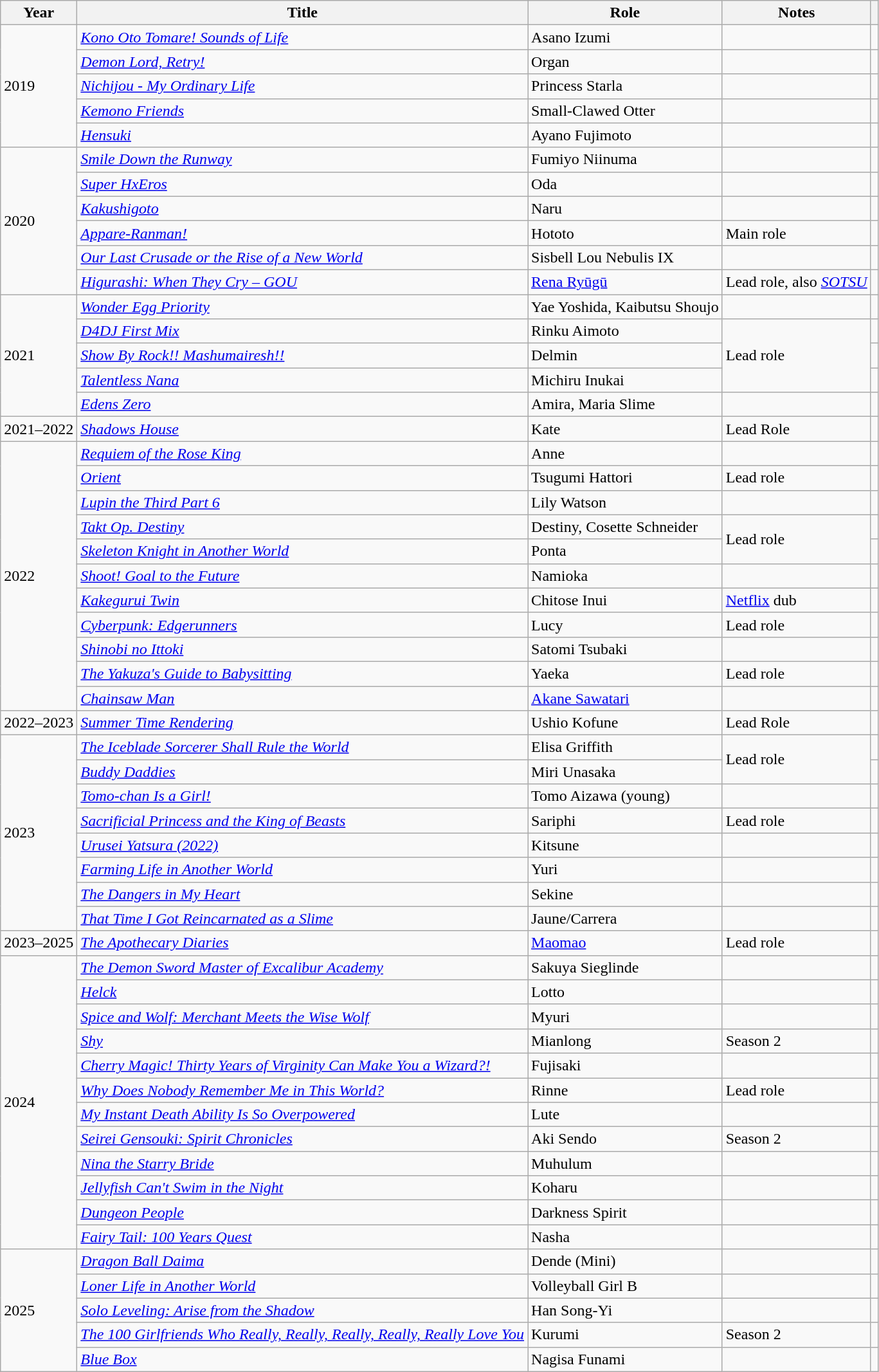<table class="wikitable sortable plainrowheaders">
<tr>
<th>Year</th>
<th>Title</th>
<th>Role</th>
<th class="unsortable">Notes</th>
<th class="unsortable"></th>
</tr>
<tr>
<td rowspan="5">2019</td>
<td><em><a href='#'>Kono Oto Tomare! Sounds of Life</a></em></td>
<td>Asano Izumi</td>
<td></td>
<td></td>
</tr>
<tr>
<td><em><a href='#'>Demon Lord, Retry!</a></em></td>
<td>Organ</td>
<td></td>
<td></td>
</tr>
<tr>
<td><em><a href='#'>Nichijou - My Ordinary Life</a></em></td>
<td>Princess Starla</td>
<td></td>
<td></td>
</tr>
<tr>
<td><em><a href='#'>Kemono Friends</a></em></td>
<td>Small-Clawed Otter</td>
<td></td>
<td></td>
</tr>
<tr>
<td><em><a href='#'>Hensuki</a></em></td>
<td>Ayano Fujimoto</td>
<td></td>
<td></td>
</tr>
<tr>
<td rowspan="6">2020</td>
<td><em><a href='#'>Smile Down the Runway</a></em></td>
<td>Fumiyo Niinuma</td>
<td></td>
<td></td>
</tr>
<tr>
<td><em><a href='#'>Super HxEros</a></em></td>
<td>Oda</td>
<td></td>
<td></td>
</tr>
<tr>
<td><em><a href='#'>Kakushigoto</a></em></td>
<td>Naru</td>
<td></td>
<td></td>
</tr>
<tr>
<td><em><a href='#'>Appare-Ranman!</a></em></td>
<td>Hototo</td>
<td>Main role</td>
<td></td>
</tr>
<tr>
<td><em><a href='#'>Our Last Crusade or the Rise of a New World</a></em></td>
<td>Sisbell Lou Nebulis IX</td>
<td></td>
<td></td>
</tr>
<tr>
<td><em><a href='#'>Higurashi: When They Cry – GOU</a></em></td>
<td><a href='#'>Rena Ryūgū</a></td>
<td>Lead role, also <em><a href='#'>SOTSU</a></em></td>
<td></td>
</tr>
<tr>
<td rowspan="5">2021</td>
<td><em><a href='#'>Wonder Egg Priority</a></em></td>
<td>Yae Yoshida, Kaibutsu Shoujo</td>
<td></td>
<td></td>
</tr>
<tr>
<td><em><a href='#'>D4DJ First Mix</a></em></td>
<td>Rinku Aimoto</td>
<td rowspan="3">Lead role</td>
<td></td>
</tr>
<tr>
<td><em><a href='#'>Show By Rock!! Mashumairesh!!</a></em></td>
<td>Delmin</td>
<td></td>
</tr>
<tr>
<td><em><a href='#'>Talentless Nana</a></em></td>
<td>Michiru Inukai</td>
<td></td>
</tr>
<tr>
<td><em><a href='#'>Edens Zero</a></em></td>
<td>Amira, Maria Slime</td>
<td></td>
<td></td>
</tr>
<tr>
<td>2021–2022</td>
<td><em><a href='#'>Shadows House</a></em></td>
<td>Kate</td>
<td>Lead Role</td>
<td></td>
</tr>
<tr>
<td rowspan="11">2022</td>
<td><em><a href='#'>Requiem of the Rose King</a></em></td>
<td>Anne</td>
<td></td>
<td></td>
</tr>
<tr>
<td><em><a href='#'>Orient</a></em></td>
<td>Tsugumi Hattori</td>
<td>Lead role</td>
<td></td>
</tr>
<tr>
<td><em><a href='#'>Lupin the Third Part 6</a></em></td>
<td>Lily Watson</td>
<td></td>
<td></td>
</tr>
<tr>
<td><em><a href='#'>Takt Op. Destiny</a></em></td>
<td>Destiny, Cosette Schneider</td>
<td rowspan="2">Lead role</td>
<td></td>
</tr>
<tr>
<td><em><a href='#'>Skeleton Knight in Another World</a></em></td>
<td>Ponta</td>
<td></td>
</tr>
<tr>
<td><em><a href='#'>Shoot! Goal to the Future</a></em></td>
<td>Namioka</td>
<td></td>
<td></td>
</tr>
<tr>
<td><em><a href='#'>Kakegurui Twin</a></em></td>
<td>Chitose Inui</td>
<td><a href='#'>Netflix</a> dub</td>
<td></td>
</tr>
<tr>
<td><em><a href='#'>Cyberpunk: Edgerunners</a></em></td>
<td>Lucy</td>
<td>Lead role</td>
<td></td>
</tr>
<tr>
<td><em><a href='#'>Shinobi no Ittoki</a></em></td>
<td>Satomi Tsubaki</td>
<td></td>
<td></td>
</tr>
<tr>
<td><em><a href='#'>The Yakuza's Guide to Babysitting</a></em></td>
<td>Yaeka</td>
<td>Lead role</td>
<td></td>
</tr>
<tr>
<td><em><a href='#'>Chainsaw Man</a></em></td>
<td><a href='#'>Akane Sawatari</a></td>
<td></td>
<td></td>
</tr>
<tr>
<td>2022–2023</td>
<td><em><a href='#'>Summer Time Rendering</a></em></td>
<td>Ushio Kofune</td>
<td>Lead Role</td>
<td></td>
</tr>
<tr>
<td rowspan="8">2023</td>
<td><em><a href='#'>The Iceblade Sorcerer Shall Rule the World</a></em></td>
<td>Elisa Griffith</td>
<td rowspan="2">Lead role</td>
<td></td>
</tr>
<tr>
<td><em><a href='#'>Buddy Daddies</a></em></td>
<td>Miri Unasaka</td>
<td></td>
</tr>
<tr>
<td><em><a href='#'>Tomo-chan Is a Girl!</a></em></td>
<td>Tomo Aizawa (young)</td>
<td></td>
<td></td>
</tr>
<tr>
<td><em><a href='#'>Sacrificial Princess and the King of Beasts</a></em></td>
<td>Sariphi</td>
<td>Lead role</td>
<td></td>
</tr>
<tr>
<td><em><a href='#'>Urusei Yatsura (2022)</a></em></td>
<td>Kitsune</td>
<td></td>
<td></td>
</tr>
<tr>
<td><em><a href='#'>Farming Life in Another World</a></em></td>
<td>Yuri</td>
<td></td>
<td></td>
</tr>
<tr>
<td><em><a href='#'>The Dangers in My Heart</a></em></td>
<td>Sekine</td>
<td></td>
<td></td>
</tr>
<tr>
<td><em><a href='#'>That Time I Got Reincarnated as a Slime</a></em></td>
<td>Jaune/Carrera</td>
<td></td>
<td></td>
</tr>
<tr>
<td>2023–2025</td>
<td><em><a href='#'>The Apothecary Diaries</a></em></td>
<td><a href='#'>Maomao</a></td>
<td>Lead role</td>
<td></td>
</tr>
<tr>
<td rowspan="12">2024</td>
<td><em><a href='#'>The Demon Sword Master of Excalibur Academy</a></em></td>
<td>Sakuya Sieglinde</td>
<td></td>
<td></td>
</tr>
<tr>
<td><em><a href='#'>Helck</a></em></td>
<td>Lotto</td>
<td></td>
<td></td>
</tr>
<tr>
<td><em><a href='#'>Spice and Wolf: Merchant Meets the Wise Wolf</a></em></td>
<td>Myuri</td>
<td></td>
<td></td>
</tr>
<tr>
<td><em><a href='#'>Shy</a></em></td>
<td>Mianlong</td>
<td>Season 2</td>
<td></td>
</tr>
<tr>
<td><em><a href='#'>Cherry Magic! Thirty Years of Virginity Can Make You a Wizard?!</a></em></td>
<td>Fujisaki</td>
<td></td>
<td></td>
</tr>
<tr>
<td><em><a href='#'>Why Does Nobody Remember Me in This World?</a></em></td>
<td>Rinne</td>
<td>Lead role</td>
<td></td>
</tr>
<tr>
<td><em><a href='#'>My Instant Death Ability Is So Overpowered</a></em></td>
<td>Lute</td>
<td></td>
<td></td>
</tr>
<tr>
<td><em><a href='#'>Seirei Gensouki: Spirit Chronicles</a></em></td>
<td>Aki Sendo</td>
<td>Season 2</td>
<td></td>
</tr>
<tr>
<td><em><a href='#'>Nina the Starry Bride</a></em></td>
<td>Muhulum</td>
<td></td>
<td></td>
</tr>
<tr>
<td><em><a href='#'>Jellyfish Can't Swim in the Night</a></em></td>
<td>Koharu</td>
<td></td>
<td></td>
</tr>
<tr>
<td><em><a href='#'>Dungeon People</a></em></td>
<td>Darkness Spirit</td>
<td></td>
<td></td>
</tr>
<tr>
<td><em><a href='#'>Fairy Tail: 100 Years Quest</a></em></td>
<td>Nasha</td>
<td></td>
<td></td>
</tr>
<tr>
<td rowspan="5">2025</td>
<td><em><a href='#'>Dragon Ball Daima</a></em></td>
<td>Dende (Mini)</td>
<td></td>
<td></td>
</tr>
<tr>
<td><em><a href='#'>Loner Life in Another World</a></em></td>
<td>Volleyball Girl B</td>
<td></td>
<td></td>
</tr>
<tr>
<td><em><a href='#'>Solo Leveling: Arise from the Shadow</a></em></td>
<td>Han Song-Yi</td>
<td></td>
<td></td>
</tr>
<tr>
<td><em><a href='#'>The 100 Girlfriends Who Really, Really, Really, Really, Really Love You</a></em></td>
<td>Kurumi</td>
<td>Season 2</td>
<td></td>
</tr>
<tr>
<td><em><a href='#'>Blue Box</a></em></td>
<td>Nagisa Funami</td>
<td></td>
<td></td>
</tr>
</table>
